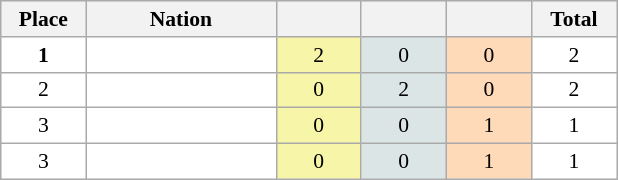<table class=wikitable style="border:1px solid #AAAAAA;font-size:90%">
<tr bgcolor="#EFEFEF">
<th width=50>Place</th>
<th width=120>Nation</th>
<th width=50></th>
<th width=50></th>
<th width=50></th>
<th width=50>Total</th>
</tr>
<tr align="center" valign="top" bgcolor="#FFFFFF">
<td><strong>1</strong></td>
<td align="left"><strong></strong></td>
<td style="background:#F7F6A8;">2</td>
<td style="background:#DCE5E5;">0</td>
<td style="background:#FFDAB9;">0</td>
<td>2</td>
</tr>
<tr align="center" valign="top" bgcolor="#FFFFFF">
<td>2</td>
<td align="left"></td>
<td style="background:#F7F6A8;">0</td>
<td style="background:#DCE5E5;">2</td>
<td style="background:#FFDAB9;">0</td>
<td>2</td>
</tr>
<tr align="center" valign="top" bgcolor="#FFFFFF">
<td>3</td>
<td align="left"></td>
<td style="background:#F7F6A8;">0</td>
<td style="background:#DCE5E5;">0</td>
<td style="background:#FFDAB9;">1</td>
<td>1</td>
</tr>
<tr align="center" valign="top" bgcolor="#FFFFFF">
<td>3</td>
<td align="left"></td>
<td style="background:#F7F6A8;">0</td>
<td style="background:#DCE5E5;">0</td>
<td style="background:#FFDAB9;">1</td>
<td>1</td>
</tr>
</table>
